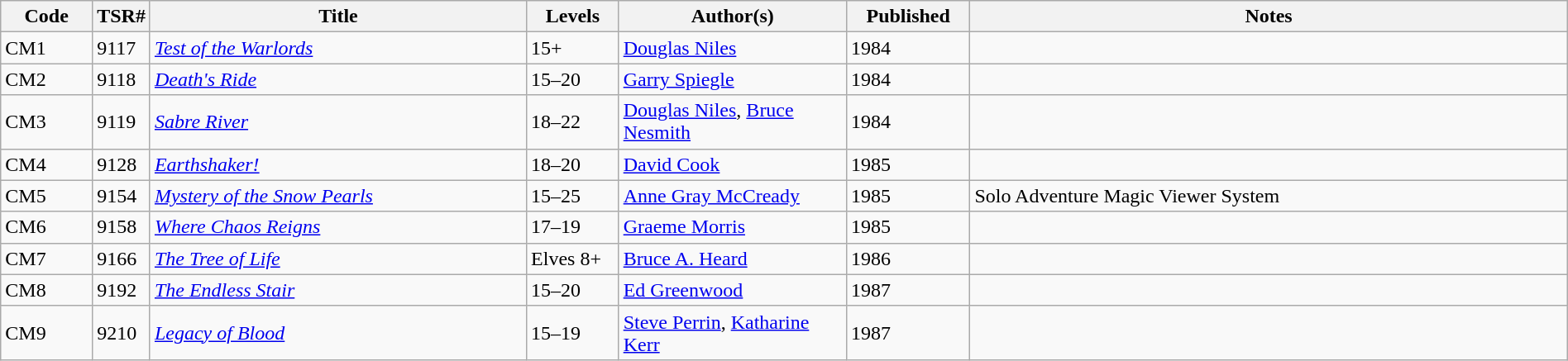<table class="wikitable" style="width: 100%">
<tr>
<th scope="col" style="width: 6%;">Code</th>
<th>TSR#</th>
<th scope="col" style="width: 25%;">Title</th>
<th scope="col" style="width: 6%;">Levels</th>
<th scope="col" style="width: 15%;">Author(s)</th>
<th scope="col" style="width: 8%;">Published</th>
<th scope="col" style="width: 40%;">Notes</th>
</tr>
<tr>
<td>CM1</td>
<td>9117</td>
<td><em><a href='#'>Test of the Warlords</a></em></td>
<td>15+</td>
<td><a href='#'>Douglas Niles</a></td>
<td>1984</td>
<td> </td>
</tr>
<tr>
<td>CM2</td>
<td>9118</td>
<td><em><a href='#'>Death's Ride</a></em></td>
<td>15–20</td>
<td><a href='#'>Garry Spiegle</a></td>
<td>1984</td>
<td> </td>
</tr>
<tr>
<td>CM3</td>
<td>9119</td>
<td><em><a href='#'>Sabre River</a></em></td>
<td>18–22</td>
<td><a href='#'>Douglas Niles</a>, <a href='#'>Bruce Nesmith</a></td>
<td>1984</td>
<td> </td>
</tr>
<tr>
<td>CM4</td>
<td>9128</td>
<td><em><a href='#'>Earthshaker!</a></em></td>
<td>18–20</td>
<td><a href='#'>David Cook</a></td>
<td>1985</td>
<td> </td>
</tr>
<tr>
<td>CM5</td>
<td>9154</td>
<td><em><a href='#'>Mystery of the Snow Pearls</a></em></td>
<td>15–25</td>
<td><a href='#'>Anne Gray McCready</a></td>
<td>1985</td>
<td>Solo Adventure Magic Viewer System</td>
</tr>
<tr>
<td>CM6</td>
<td>9158</td>
<td><em><a href='#'>Where Chaos Reigns</a></em></td>
<td>17–19</td>
<td><a href='#'>Graeme Morris</a></td>
<td>1985</td>
<td> </td>
</tr>
<tr>
<td>CM7</td>
<td>9166</td>
<td><em><a href='#'>The Tree of Life</a></em></td>
<td>Elves 8+</td>
<td><a href='#'>Bruce A. Heard</a></td>
<td>1986</td>
<td> </td>
</tr>
<tr>
<td>CM8</td>
<td>9192</td>
<td><em><a href='#'>The Endless Stair</a></em></td>
<td>15–20</td>
<td><a href='#'>Ed Greenwood</a></td>
<td>1987</td>
<td> </td>
</tr>
<tr>
<td>CM9</td>
<td>9210</td>
<td><em><a href='#'>Legacy of Blood</a></em></td>
<td>15–19</td>
<td><a href='#'>Steve Perrin</a>, <a href='#'>Katharine Kerr</a></td>
<td>1987</td>
<td> </td>
</tr>
</table>
